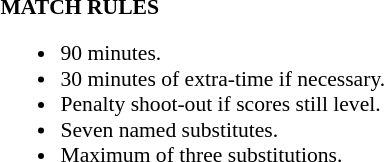<table width=100% style="font-size: 90%">
<tr>
<td width=50% valign=top><br><strong>MATCH RULES</strong><ul><li>90 minutes.</li><li>30 minutes of extra-time if necessary.</li><li>Penalty shoot-out if scores still level.</li><li>Seven named substitutes.</li><li>Maximum of three substitutions.</li></ul></td>
</tr>
</table>
